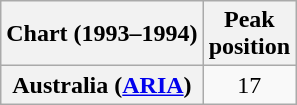<table class="wikitable plainrowheaders">
<tr>
<th>Chart (1993–1994)</th>
<th>Peak<br>position</th>
</tr>
<tr>
<th scope="row">Australia (<a href='#'>ARIA</a>)</th>
<td align="center">17</td>
</tr>
</table>
